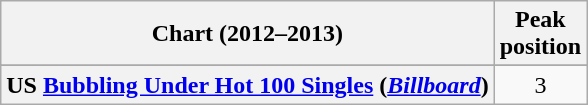<table class="wikitable plainrowheaders sortable">
<tr>
<th>Chart (2012–2013)</th>
<th>Peak<br>position</th>
</tr>
<tr>
</tr>
<tr>
</tr>
<tr>
</tr>
<tr>
</tr>
<tr>
</tr>
<tr>
</tr>
<tr>
<th scope="row">US <a href='#'>Bubbling Under Hot 100 Singles</a> (<em><a href='#'>Billboard</a></em>)</th>
<td style="text-align:center;">3</td>
</tr>
</table>
